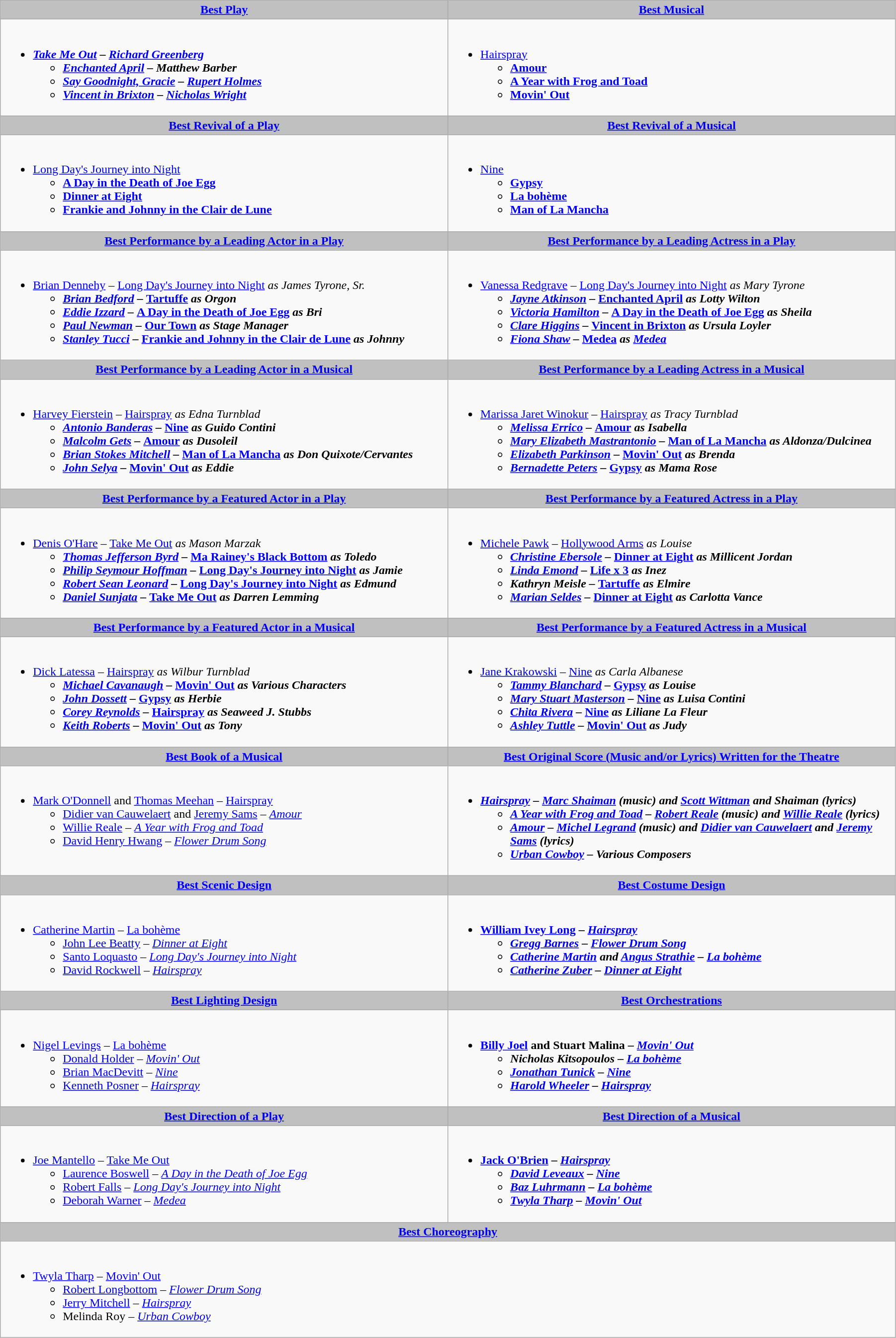<table class=wikitable width="95%">
<tr>
<th style="background:#C0C0C0;" ! width="50%"><a href='#'>Best Play</a></th>
<th style="background:#C0C0C0;" ! width="50%"><a href='#'>Best Musical</a></th>
</tr>
<tr>
<td valign="top"><br><ul><li><strong><em><a href='#'>Take Me Out</a><em> – <a href='#'>Richard Greenberg</a><strong><ul><li></em><a href='#'>Enchanted April</a><em> – Matthew Barber</li><li></em><a href='#'>Say Goodnight, Gracie</a><em> – <a href='#'>Rupert Holmes</a></li><li></em><a href='#'>Vincent in Brixton</a><em> – <a href='#'>Nicholas Wright</a></li></ul></li></ul></td>
<td valign="top"><br><ul><li></em></strong><a href='#'>Hairspray</a><strong><em><ul><li></em><a href='#'>Amour</a><em></li><li></em><a href='#'>A Year with Frog and Toad</a><em></li><li></em><a href='#'>Movin' Out</a><em></li></ul></li></ul></td>
</tr>
<tr>
<th style="background:#C0C0C0;" ! style="width="50%"><a href='#'>Best Revival of a Play</a></th>
<th style="background:#C0C0C0;" ! style="width="50%"><a href='#'>Best Revival of a Musical</a></th>
</tr>
<tr>
<td valign="top"><br><ul><li></em></strong><a href='#'>Long Day's Journey into Night</a><strong><em><ul><li></em><a href='#'>A Day in the Death of Joe Egg</a><em></li><li></em><a href='#'>Dinner at Eight</a><em></li><li></em><a href='#'>Frankie and Johnny in the Clair de Lune</a><em></li></ul></li></ul></td>
<td valign="top"><br><ul><li></em></strong><a href='#'>Nine</a><strong><em><ul><li></em><a href='#'>Gypsy</a><em></li><li></em><a href='#'>La bohème</a><em></li><li></em><a href='#'>Man of La Mancha</a><em></li></ul></li></ul></td>
</tr>
<tr>
<th style="background:#C0C0C0;" ! style="width="50%"><a href='#'>Best Performance by a Leading Actor in a Play</a></th>
<th style="background:#C0C0C0;" ! style="width="50%"><a href='#'>Best Performance by a Leading Actress in a Play</a></th>
</tr>
<tr>
<td valign="top"><br><ul><li></strong><a href='#'>Brian Dennehy</a> – </em><a href='#'>Long Day's Journey into Night</a><em> as James Tyrone, Sr.<strong><ul><li><a href='#'>Brian Bedford</a> – </em><a href='#'>Tartuffe</a><em> as Orgon</li><li><a href='#'>Eddie Izzard</a> – </em><a href='#'>A Day in the Death of Joe Egg</a><em> as Bri</li><li><a href='#'>Paul Newman</a> – </em><a href='#'>Our Town</a><em> as Stage Manager</li><li><a href='#'>Stanley Tucci</a> – </em><a href='#'>Frankie and Johnny in the Clair de Lune</a><em> as Johnny</li></ul></li></ul></td>
<td valign="top"><br><ul><li></strong><a href='#'>Vanessa Redgrave</a> – </em><a href='#'>Long Day's Journey into Night</a><em> as Mary Tyrone<strong><ul><li><a href='#'>Jayne Atkinson</a> – </em><a href='#'>Enchanted April</a><em> as Lotty Wilton</li><li><a href='#'>Victoria Hamilton</a> – </em><a href='#'>A Day in the Death of Joe Egg</a><em> as Sheila</li><li><a href='#'>Clare Higgins</a> – </em><a href='#'>Vincent in Brixton</a><em> as Ursula Loyler</li><li><a href='#'>Fiona Shaw</a> – </em><a href='#'>Medea</a><em> as <a href='#'>Medea</a></li></ul></li></ul></td>
</tr>
<tr>
<th style="background:#C0C0C0;" ! style="width="50%"><a href='#'>Best Performance by a Leading Actor in a Musical</a></th>
<th style="background:#C0C0C0;" ! style="width="50%"><a href='#'>Best Performance by a Leading Actress in a Musical</a></th>
</tr>
<tr>
<td valign="top"><br><ul><li></strong><a href='#'>Harvey Fierstein</a> – </em><a href='#'>Hairspray</a><em> as Edna Turnblad<strong><ul><li><a href='#'>Antonio Banderas</a> – </em><a href='#'>Nine</a><em> as Guido Contini</li><li><a href='#'>Malcolm Gets</a> – </em><a href='#'>Amour</a><em> as Dusoleil</li><li><a href='#'>Brian Stokes Mitchell</a> – </em><a href='#'>Man of La Mancha</a><em> as Don Quixote/Cervantes</li><li><a href='#'>John Selya</a> – </em><a href='#'>Movin' Out</a><em> as Eddie</li></ul></li></ul></td>
<td valign="top"><br><ul><li></strong><a href='#'>Marissa Jaret Winokur</a> – </em><a href='#'>Hairspray</a><em> as Tracy Turnblad<strong><ul><li><a href='#'>Melissa Errico</a> – </em><a href='#'>Amour</a><em> as Isabella</li><li><a href='#'>Mary Elizabeth Mastrantonio</a> – </em><a href='#'>Man of La Mancha</a><em> as Aldonza/Dulcinea</li><li><a href='#'>Elizabeth Parkinson</a> – </em><a href='#'>Movin' Out</a><em> as Brenda</li><li><a href='#'>Bernadette Peters</a> – </em><a href='#'>Gypsy</a><em> as Mama Rose</li></ul></li></ul></td>
</tr>
<tr>
<th style="background:#C0C0C0;" ! style="width="50%"><a href='#'>Best Performance by a Featured Actor in a Play</a></th>
<th style="background:#C0C0C0;" ! style="width="50%"><a href='#'>Best Performance by a Featured Actress in a Play</a></th>
</tr>
<tr>
<td valign="top"><br><ul><li></strong><a href='#'>Denis O'Hare</a> – </em><a href='#'>Take Me Out</a><em> as Mason Marzak<strong><ul><li><a href='#'>Thomas Jefferson Byrd</a> – </em><a href='#'>Ma Rainey's Black Bottom</a><em> as Toledo</li><li><a href='#'>Philip Seymour Hoffman</a> – </em><a href='#'>Long Day's Journey into Night</a><em> as Jamie</li><li><a href='#'>Robert Sean Leonard</a> – </em><a href='#'>Long Day's Journey into Night</a><em> as Edmund</li><li><a href='#'>Daniel Sunjata</a> – </em><a href='#'>Take Me Out</a><em> as Darren Lemming</li></ul></li></ul></td>
<td valign="top"><br><ul><li></strong><a href='#'>Michele Pawk</a> – </em><a href='#'>Hollywood Arms</a><em> as Louise<strong><ul><li><a href='#'>Christine Ebersole</a> – </em><a href='#'>Dinner at Eight</a><em> as Millicent Jordan</li><li><a href='#'>Linda Emond</a> – </em><a href='#'>Life x 3</a><em> as Inez</li><li>Kathryn Meisle – </em><a href='#'>Tartuffe</a><em> as Elmire</li><li><a href='#'>Marian Seldes</a> – </em><a href='#'>Dinner at Eight</a><em> as Carlotta Vance</li></ul></li></ul></td>
</tr>
<tr>
<th style="background:#C0C0C0;" ! style="width="50%"><a href='#'>Best Performance by a Featured Actor in a Musical</a></th>
<th style="background:#C0C0C0;" ! style="width="50%"><a href='#'>Best Performance by a Featured Actress in a Musical</a></th>
</tr>
<tr>
<td valign="top"><br><ul><li></strong><a href='#'>Dick Latessa</a> – </em><a href='#'>Hairspray</a><em> as Wilbur Turnblad<strong><ul><li><a href='#'>Michael Cavanaugh</a> – </em><a href='#'>Movin' Out</a><em> as Various Characters</li><li><a href='#'>John Dossett</a> – </em><a href='#'>Gypsy</a><em> as Herbie</li><li><a href='#'>Corey Reynolds</a> – </em><a href='#'>Hairspray</a><em> as Seaweed J. Stubbs</li><li><a href='#'>Keith Roberts</a> – </em><a href='#'>Movin' Out</a><em> as Tony</li></ul></li></ul></td>
<td valign="top"><br><ul><li></strong><a href='#'>Jane Krakowski</a> – </em><a href='#'>Nine</a><em> as Carla Albanese<strong><ul><li><a href='#'>Tammy Blanchard</a> – </em><a href='#'>Gypsy</a><em> as Louise</li><li><a href='#'>Mary Stuart Masterson</a> – </em><a href='#'>Nine</a><em> as Luisa Contini</li><li><a href='#'>Chita Rivera</a> – </em><a href='#'>Nine</a><em> as Liliane La Fleur</li><li><a href='#'>Ashley Tuttle</a> – </em><a href='#'>Movin' Out</a><em> as Judy</li></ul></li></ul></td>
</tr>
<tr>
<th style="background:#C0C0C0;" ! style="width="50%"><a href='#'>Best Book of a Musical</a></th>
<th style="background:#C0C0C0;" ! style="width="50%"><a href='#'>Best Original Score (Music and/or Lyrics) Written for the Theatre</a></th>
</tr>
<tr>
<td valign="top"><br><ul><li></strong><a href='#'>Mark O'Donnell</a> and <a href='#'>Thomas Meehan</a> – </em><a href='#'>Hairspray</a></em></strong><ul><li><a href='#'>Didier van Cauwelaert</a> and <a href='#'>Jeremy Sams</a> – <em><a href='#'>Amour</a></em></li><li><a href='#'>Willie Reale</a> – <em><a href='#'>A Year with Frog and Toad</a></em></li><li><a href='#'>David Henry Hwang</a> – <em><a href='#'>Flower Drum Song</a></em></li></ul></li></ul></td>
<td valign="top"><br><ul><li><strong><em><a href='#'>Hairspray</a><em> – <a href='#'>Marc Shaiman</a> (music) and <a href='#'>Scott Wittman</a> and Shaiman (lyrics)<strong><ul><li></em><a href='#'>A Year with Frog and Toad</a><em> – <a href='#'>Robert Reale</a> (music) and <a href='#'>Willie Reale</a> (lyrics)</li><li></em><a href='#'>Amour</a><em> – <a href='#'>Michel Legrand</a> (music) and <a href='#'>Didier van Cauwelaert</a> and <a href='#'>Jeremy Sams</a> (lyrics)</li><li></em><a href='#'>Urban Cowboy</a><em> – Various Composers</li></ul></li></ul></td>
</tr>
<tr>
<th style="background:#C0C0C0;" ! style="width="50%"><a href='#'>Best Scenic Design</a></th>
<th style="background:#C0C0C0;" ! style="width="50%"><a href='#'>Best Costume Design</a></th>
</tr>
<tr>
<td valign="top"><br><ul><li></strong><a href='#'>Catherine Martin</a> – </em><a href='#'>La bohème</a></em></strong><ul><li><a href='#'>John Lee Beatty</a> – <em><a href='#'>Dinner at Eight</a></em></li><li><a href='#'>Santo Loquasto</a> – <em><a href='#'>Long Day's Journey into Night</a></em></li><li><a href='#'>David Rockwell</a> – <em><a href='#'>Hairspray</a></em></li></ul></li></ul></td>
<td valign="top"><br><ul><li><strong><a href='#'>William Ivey Long</a> – <em><a href='#'>Hairspray</a><strong><em><ul><li><a href='#'>Gregg Barnes</a> – </em><a href='#'>Flower Drum Song</a><em></li><li><a href='#'>Catherine Martin</a> and <a href='#'>Angus Strathie</a> – </em><a href='#'>La bohème</a><em></li><li><a href='#'>Catherine Zuber</a> – </em><a href='#'>Dinner at Eight</a><em></li></ul></li></ul></td>
</tr>
<tr>
<th style="background:#C0C0C0;" ! style="width="50%"><a href='#'>Best Lighting Design</a></th>
<th style="background:#C0C0C0;" ! style="width="50%"><a href='#'>Best Orchestrations</a></th>
</tr>
<tr>
<td valign="top"><br><ul><li></strong><a href='#'>Nigel Levings</a> – </em><a href='#'>La bohème</a></em></strong><ul><li><a href='#'>Donald Holder</a> – <em><a href='#'>Movin' Out</a></em></li><li><a href='#'>Brian MacDevitt</a> – <em><a href='#'>Nine</a></em></li><li><a href='#'>Kenneth Posner</a> – <em><a href='#'>Hairspray</a></em></li></ul></li></ul></td>
<td valign="top"><br><ul><li><strong><a href='#'>Billy Joel</a> and Stuart Malina – <em><a href='#'>Movin' Out</a><strong><em><ul><li>Nicholas Kitsopoulos – </em><a href='#'>La bohème</a><em></li><li><a href='#'>Jonathan Tunick</a> – </em><a href='#'>Nine</a><em></li><li><a href='#'>Harold Wheeler</a> – </em><a href='#'>Hairspray</a><em></li></ul></li></ul></td>
</tr>
<tr>
<th style="background:#C0C0C0;" ! style="width="50%"><a href='#'>Best Direction of a Play</a></th>
<th style="background:#C0C0C0;" ! style="width="50%"><a href='#'>Best Direction of a Musical</a></th>
</tr>
<tr>
<td valign="top"><br><ul><li></strong><a href='#'>Joe Mantello</a> – </em><a href='#'>Take Me Out</a></em></strong><ul><li><a href='#'>Laurence Boswell</a> – <em><a href='#'>A Day in the Death of Joe Egg</a></em></li><li><a href='#'>Robert Falls</a> – <em><a href='#'>Long Day's Journey into Night</a></em></li><li><a href='#'>Deborah Warner</a> – <em><a href='#'>Medea</a></em></li></ul></li></ul></td>
<td valign="top"><br><ul><li><strong><a href='#'>Jack O'Brien</a> – <em><a href='#'>Hairspray</a><strong><em><ul><li><a href='#'>David Leveaux</a> – </em><a href='#'>Nine</a><em></li><li><a href='#'>Baz Luhrmann</a> – </em><a href='#'>La bohème</a><em></li><li><a href='#'>Twyla Tharp</a> – </em><a href='#'>Movin' Out</a><em></li></ul></li></ul></td>
</tr>
<tr>
<th colspan="2" style="background:#C0C0C0;" ! style="width="50%"><a href='#'>Best Choreography</a></th>
</tr>
<tr>
<td colspan="2" valign="top"><br><ul><li></strong><a href='#'>Twyla Tharp</a> – </em><a href='#'>Movin' Out</a></em></strong><ul><li><a href='#'>Robert Longbottom</a> – <em><a href='#'>Flower Drum Song</a></em></li><li><a href='#'>Jerry Mitchell</a> – <em><a href='#'>Hairspray</a></em></li><li>Melinda Roy – <em><a href='#'>Urban Cowboy</a></em></li></ul></li></ul></td>
</tr>
</table>
